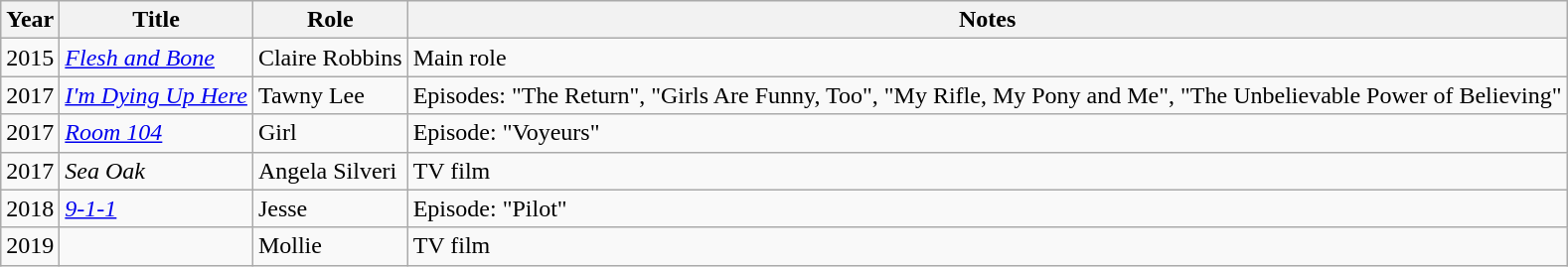<table class="wikitable sortable">
<tr>
<th>Year</th>
<th>Title</th>
<th>Role</th>
<th class="unsortable">Notes</th>
</tr>
<tr>
<td>2015</td>
<td><em><a href='#'>Flesh and Bone</a></em></td>
<td>Claire Robbins</td>
<td>Main role</td>
</tr>
<tr>
<td>2017</td>
<td><em><a href='#'>I'm Dying Up Here</a></em></td>
<td>Tawny Lee</td>
<td>Episodes: "The Return", "Girls Are Funny, Too", "My Rifle, My Pony and Me", "The Unbelievable Power of Believing"</td>
</tr>
<tr>
<td>2017</td>
<td><em><a href='#'>Room 104</a></em></td>
<td>Girl</td>
<td>Episode: "Voyeurs"</td>
</tr>
<tr>
<td>2017</td>
<td><em>Sea Oak</em></td>
<td>Angela Silveri</td>
<td>TV film</td>
</tr>
<tr>
<td>2018</td>
<td><em><a href='#'>9-1-1</a></em></td>
<td>Jesse</td>
<td>Episode: "Pilot"</td>
</tr>
<tr>
<td>2019</td>
<td><em></em></td>
<td>Mollie</td>
<td>TV film</td>
</tr>
</table>
